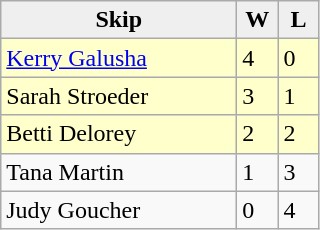<table class="wikitable">
<tr>
<th style="background:#efefef; width:150px;">Skip</th>
<th style="background:#efefef; width:20px;">W</th>
<th style="background:#efefef; width:20px;">L</th>
</tr>
<tr bgcolor=#ffffcc>
<td><a href='#'>Kerry Galusha</a></td>
<td>4</td>
<td>0</td>
</tr>
<tr bgcolor=#ffffcc>
<td>Sarah Stroeder</td>
<td>3</td>
<td>1</td>
</tr>
<tr bgcolor=#ffffcc>
<td>Betti Delorey</td>
<td>2</td>
<td>2</td>
</tr>
<tr>
<td>Tana Martin</td>
<td>1</td>
<td>3</td>
</tr>
<tr>
<td>Judy Goucher</td>
<td>0</td>
<td>4</td>
</tr>
</table>
